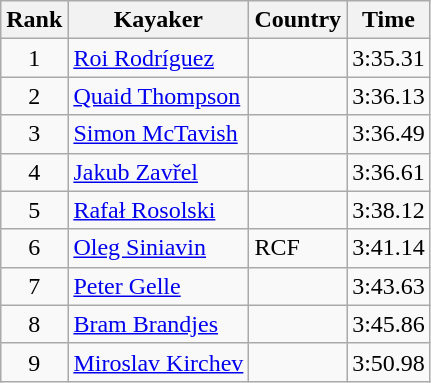<table class="wikitable" style="text-align:center">
<tr>
<th>Rank</th>
<th>Kayaker</th>
<th>Country</th>
<th>Time</th>
</tr>
<tr>
<td>1</td>
<td align="left"><a href='#'>Roi Rodríguez</a></td>
<td align="left"></td>
<td>3:35.31</td>
</tr>
<tr>
<td>2</td>
<td align="left"><a href='#'>Quaid Thompson</a></td>
<td align="left"></td>
<td>3:36.13</td>
</tr>
<tr>
<td>3</td>
<td align="left"><a href='#'>Simon McTavish</a></td>
<td align="left"></td>
<td>3:36.49</td>
</tr>
<tr>
<td>4</td>
<td align="left"><a href='#'>Jakub Zavřel</a></td>
<td align="left"></td>
<td>3:36.61</td>
</tr>
<tr>
<td>5</td>
<td align="left"><a href='#'>Rafał Rosolski</a></td>
<td align="left"></td>
<td>3:38.12</td>
</tr>
<tr>
<td>6</td>
<td align="left"><a href='#'>Oleg Siniavin</a></td>
<td align="left"> RCF</td>
<td>3:41.14</td>
</tr>
<tr>
<td>7</td>
<td align="left"><a href='#'>Peter Gelle</a></td>
<td align="left"></td>
<td>3:43.63</td>
</tr>
<tr>
<td>8</td>
<td align="left"><a href='#'>Bram Brandjes</a></td>
<td align="left"></td>
<td>3:45.86</td>
</tr>
<tr>
<td>9</td>
<td align="left"><a href='#'>Miroslav Kirchev</a></td>
<td align="left"></td>
<td>3:50.98</td>
</tr>
</table>
